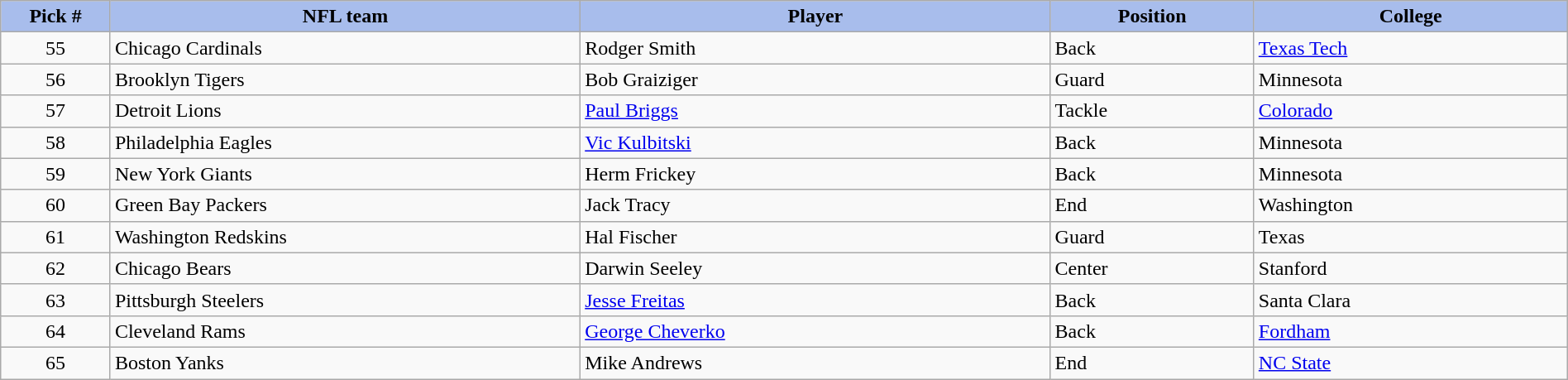<table class="wikitable sortable sortable" style="width: 100%">
<tr>
<th style="background:#A8BDEC;" width=7%>Pick #</th>
<th width=30% style="background:#A8BDEC;">NFL team</th>
<th width=30% style="background:#A8BDEC;">Player</th>
<th width=13% style="background:#A8BDEC;">Position</th>
<th style="background:#A8BDEC;">College</th>
</tr>
<tr>
<td align=center>55</td>
<td>Chicago Cardinals</td>
<td>Rodger Smith</td>
<td>Back</td>
<td><a href='#'>Texas Tech</a></td>
</tr>
<tr>
<td align=center>56</td>
<td>Brooklyn Tigers</td>
<td>Bob Graiziger</td>
<td>Guard</td>
<td>Minnesota</td>
</tr>
<tr>
<td align=center>57</td>
<td>Detroit Lions</td>
<td><a href='#'>Paul Briggs</a></td>
<td>Tackle</td>
<td><a href='#'>Colorado</a></td>
</tr>
<tr>
<td align=center>58</td>
<td>Philadelphia Eagles</td>
<td><a href='#'>Vic Kulbitski</a></td>
<td>Back</td>
<td>Minnesota</td>
</tr>
<tr>
<td align=center>59</td>
<td>New York Giants</td>
<td>Herm Frickey</td>
<td>Back</td>
<td>Minnesota</td>
</tr>
<tr>
<td align=center>60</td>
<td>Green Bay Packers</td>
<td>Jack Tracy</td>
<td>End</td>
<td>Washington</td>
</tr>
<tr>
<td align=center>61</td>
<td>Washington Redskins</td>
<td>Hal Fischer</td>
<td>Guard</td>
<td>Texas</td>
</tr>
<tr>
<td align=center>62</td>
<td>Chicago Bears</td>
<td>Darwin Seeley</td>
<td>Center</td>
<td>Stanford</td>
</tr>
<tr>
<td align=center>63</td>
<td>Pittsburgh Steelers</td>
<td><a href='#'>Jesse Freitas</a></td>
<td>Back</td>
<td>Santa Clara</td>
</tr>
<tr>
<td align=center>64</td>
<td>Cleveland Rams</td>
<td><a href='#'>George Cheverko</a></td>
<td>Back</td>
<td><a href='#'>Fordham</a></td>
</tr>
<tr>
<td align=center>65</td>
<td>Boston Yanks</td>
<td>Mike Andrews</td>
<td>End</td>
<td><a href='#'>NC State</a></td>
</tr>
</table>
